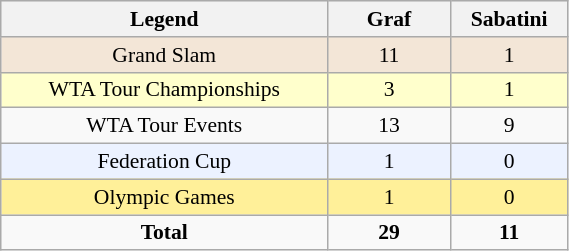<table class=wikitable style="font-size:90%; width:30%; vertical-align:top; text-align:center;">
<tr bgcolor="#eeeeee">
<th><strong>Legend</strong></th>
<th width=75><strong>Graf</strong></th>
<th><strong>Sabatini</strong></th>
</tr>
<tr style="background:#f3e6d7;">
<td>Grand Slam</td>
<td>11</td>
<td>1</td>
</tr>
<tr bgcolor="#ffffcc">
<td>WTA Tour Championships</td>
<td>3</td>
<td>1</td>
</tr>
<tr>
<td>WTA Tour Events</td>
<td>13</td>
<td>9</td>
</tr>
<tr bgcolor="#ecf2ff">
<td>Federation Cup</td>
<td>1</td>
<td>0</td>
</tr>
<tr bgcolor="#fff099">
<td>Olympic Games</td>
<td>1</td>
<td>0</td>
</tr>
<tr>
<td><strong>Total</strong></td>
<td><strong>29</strong></td>
<td><strong>11</strong></td>
</tr>
</table>
